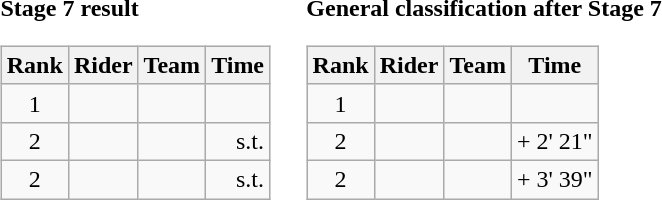<table>
<tr>
<td><strong>Stage 7 result</strong><br><table class="wikitable">
<tr>
<th scope="col">Rank</th>
<th scope="col">Rider</th>
<th scope="col">Team</th>
<th scope="col">Time</th>
</tr>
<tr>
<td style="text-align:center;">1</td>
<td></td>
<td></td>
<td style="text-align:right;"></td>
</tr>
<tr>
<td style="text-align:center;">2</td>
<td></td>
<td></td>
<td style="text-align:right;">s.t.</td>
</tr>
<tr>
<td style="text-align:center;">2</td>
<td></td>
<td></td>
<td style="text-align:right;">s.t.</td>
</tr>
</table>
</td>
<td></td>
<td><strong>General classification after Stage 7</strong><br><table class="wikitable">
<tr>
<th scope="col">Rank</th>
<th scope="col">Rider</th>
<th scope="col">Team</th>
<th scope="col">Time</th>
</tr>
<tr>
<td style="text-align:center;">1</td>
<td></td>
<td></td>
<td style="text-align:right;"></td>
</tr>
<tr>
<td style="text-align:center;">2</td>
<td></td>
<td></td>
<td style="text-align:right;">+ 2' 21"</td>
</tr>
<tr>
<td style="text-align:center;">2</td>
<td></td>
<td></td>
<td style="text-align:right;">+ 3' 39"</td>
</tr>
</table>
</td>
</tr>
</table>
